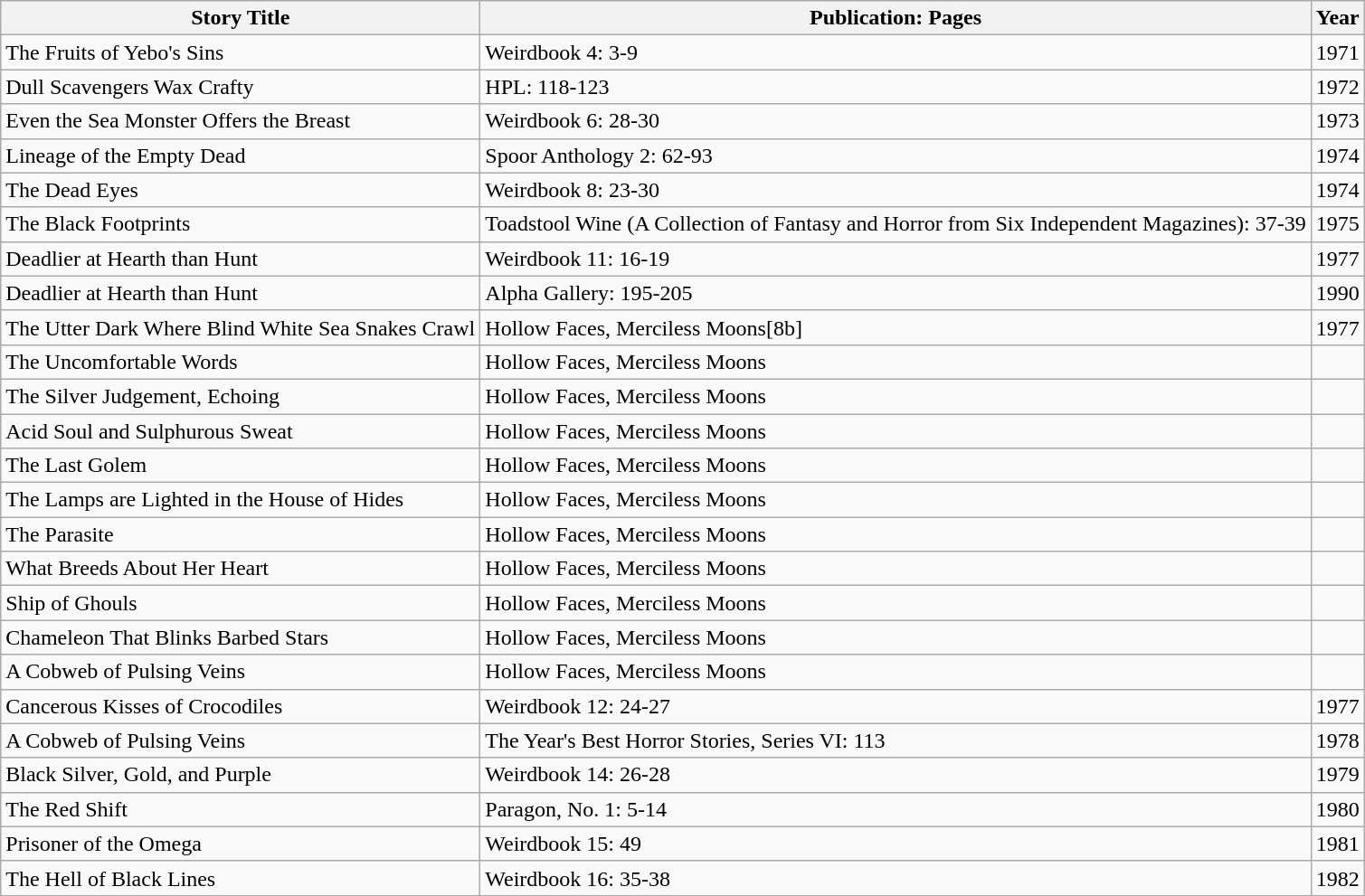<table class="wikitable">
<tr>
<th>Story Title</th>
<th>Publication: Pages</th>
<th>Year</th>
</tr>
<tr>
<td>The Fruits of Yebo's Sins</td>
<td>Weirdbook 4: 3-9</td>
<td>1971</td>
</tr>
<tr>
<td>Dull Scavengers Wax Crafty</td>
<td>HPL: 118-123</td>
<td>1972</td>
</tr>
<tr>
<td>Even the Sea Monster Offers the Breast</td>
<td>Weirdbook 6: 28-30</td>
<td>1973</td>
</tr>
<tr>
<td>Lineage of the Empty Dead</td>
<td>Spoor Anthology 2: 62-93</td>
<td>1974</td>
</tr>
<tr>
<td>The Dead Eyes</td>
<td>Weirdbook 8: 23-30</td>
<td>1974</td>
</tr>
<tr>
<td>The Black Footprints</td>
<td>Toadstool Wine (A Collection of Fantasy and Horror from Six Independent Magazines): 37-39</td>
<td>1975</td>
</tr>
<tr>
<td>Deadlier at Hearth than Hunt</td>
<td>Weirdbook 11: 16-19</td>
<td>1977</td>
</tr>
<tr>
<td>Deadlier at Hearth than Hunt</td>
<td>Alpha Gallery: 195-205</td>
<td>1990</td>
</tr>
<tr>
<td>The Utter Dark Where Blind White Sea Snakes Crawl</td>
<td>Hollow Faces, Merciless Moons[8b]</td>
<td>1977</td>
</tr>
<tr>
<td>The Uncomfortable Words</td>
<td>Hollow Faces, Merciless Moons</td>
<td></td>
</tr>
<tr>
<td>The Silver Judgement, Echoing</td>
<td>Hollow Faces, Merciless Moons</td>
<td></td>
</tr>
<tr>
<td>Acid Soul and Sulphurous Sweat</td>
<td>Hollow Faces, Merciless Moons</td>
<td></td>
</tr>
<tr>
<td>The Last Golem</td>
<td>Hollow Faces, Merciless Moons</td>
<td></td>
</tr>
<tr>
<td>The Lamps are Lighted in the House of Hides</td>
<td>Hollow Faces, Merciless Moons</td>
<td></td>
</tr>
<tr>
<td>The Parasite</td>
<td>Hollow Faces, Merciless Moons</td>
<td></td>
</tr>
<tr>
<td>What Breeds About Her Heart</td>
<td>Hollow Faces, Merciless Moons</td>
<td></td>
</tr>
<tr>
<td>Ship of Ghouls</td>
<td>Hollow Faces, Merciless Moons</td>
<td></td>
</tr>
<tr>
<td>Chameleon That Blinks Barbed Stars</td>
<td>Hollow Faces, Merciless Moons</td>
<td></td>
</tr>
<tr>
<td>A Cobweb of Pulsing Veins</td>
<td>Hollow Faces, Merciless Moons</td>
<td></td>
</tr>
<tr>
<td>Cancerous Kisses of Crocodiles</td>
<td>Weirdbook 12: 24-27</td>
<td>1977</td>
</tr>
<tr>
<td>A Cobweb of Pulsing Veins</td>
<td>The Year's Best Horror Stories, Series VI: 113</td>
<td>1978</td>
</tr>
<tr>
<td>Black Silver, Gold, and Purple</td>
<td>Weirdbook 14: 26-28</td>
<td>1979</td>
</tr>
<tr>
<td>The Red Shift</td>
<td>Paragon, No. 1: 5-14</td>
<td>1980</td>
</tr>
<tr>
<td>Prisoner of the Omega</td>
<td>Weirdbook 15: 49</td>
<td>1981</td>
</tr>
<tr>
<td>The Hell of Black Lines</td>
<td>Weirdbook 16: 35-38</td>
<td>1982</td>
</tr>
</table>
